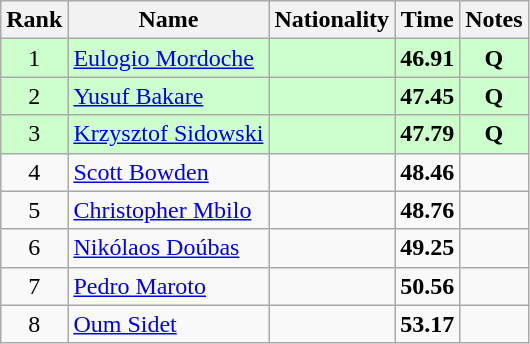<table class="wikitable sortable" style="text-align:center">
<tr>
<th>Rank</th>
<th>Name</th>
<th>Nationality</th>
<th>Time</th>
<th>Notes</th>
</tr>
<tr bgcolor=ccffcc>
<td>1</td>
<td align=left><a href='#'>Eulogio Mordoche</a></td>
<td align=left></td>
<td><strong>46.91</strong></td>
<td><strong>Q</strong></td>
</tr>
<tr bgcolor=ccffcc>
<td>2</td>
<td align=left><a href='#'>Yusuf Bakare</a></td>
<td align=left></td>
<td><strong>47.45</strong></td>
<td><strong>Q</strong></td>
</tr>
<tr bgcolor=ccffcc>
<td>3</td>
<td align=left><a href='#'>Krzysztof Sidowski</a></td>
<td align=left></td>
<td><strong>47.79</strong></td>
<td><strong>Q</strong></td>
</tr>
<tr>
<td>4</td>
<td align=left><a href='#'>Scott Bowden</a></td>
<td align=left></td>
<td><strong>48.46</strong></td>
<td></td>
</tr>
<tr>
<td>5</td>
<td align=left><a href='#'>Christopher Mbilo</a></td>
<td align=left></td>
<td><strong>48.76</strong></td>
<td></td>
</tr>
<tr>
<td>6</td>
<td align=left><a href='#'>Nikólaos Doúbas</a></td>
<td align=left></td>
<td><strong>49.25</strong></td>
<td></td>
</tr>
<tr>
<td>7</td>
<td align=left><a href='#'>Pedro Maroto</a></td>
<td align=left></td>
<td><strong>50.56</strong></td>
<td></td>
</tr>
<tr>
<td>8</td>
<td align=left><a href='#'>Oum Sidet</a></td>
<td align=left></td>
<td><strong>53.17</strong></td>
<td></td>
</tr>
</table>
